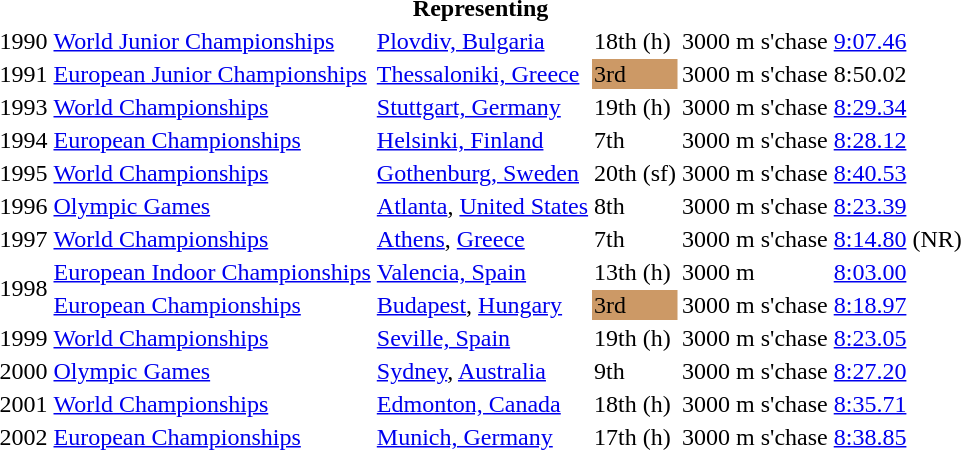<table>
<tr>
<th colspan="6">Representing </th>
</tr>
<tr>
<td>1990</td>
<td><a href='#'>World Junior Championships</a></td>
<td><a href='#'>Plovdiv, Bulgaria</a></td>
<td>18th (h)</td>
<td>3000 m s'chase</td>
<td><a href='#'>9:07.46</a></td>
</tr>
<tr>
<td>1991</td>
<td><a href='#'>European Junior Championships</a></td>
<td><a href='#'>Thessaloniki, Greece</a></td>
<td bgcolor=cc9966>3rd</td>
<td>3000 m s'chase</td>
<td>8:50.02</td>
</tr>
<tr>
<td>1993</td>
<td><a href='#'>World Championships</a></td>
<td><a href='#'>Stuttgart, Germany</a></td>
<td>19th (h)</td>
<td>3000 m s'chase</td>
<td><a href='#'>8:29.34</a></td>
</tr>
<tr>
<td>1994</td>
<td><a href='#'>European Championships</a></td>
<td><a href='#'>Helsinki, Finland</a></td>
<td>7th</td>
<td>3000 m s'chase</td>
<td><a href='#'>8:28.12</a></td>
</tr>
<tr>
<td>1995</td>
<td><a href='#'>World Championships</a></td>
<td><a href='#'>Gothenburg, Sweden</a></td>
<td>20th (sf)</td>
<td>3000 m s'chase</td>
<td><a href='#'>8:40.53</a></td>
</tr>
<tr>
<td>1996</td>
<td><a href='#'>Olympic Games</a></td>
<td><a href='#'>Atlanta</a>, <a href='#'>United States</a></td>
<td>8th</td>
<td>3000 m s'chase</td>
<td><a href='#'>8:23.39</a></td>
</tr>
<tr>
<td>1997</td>
<td><a href='#'>World Championships</a></td>
<td><a href='#'>Athens</a>, <a href='#'>Greece</a></td>
<td>7th</td>
<td>3000 m s'chase</td>
<td><a href='#'>8:14.80</a> (NR)</td>
</tr>
<tr>
<td rowspan=2>1998</td>
<td><a href='#'>European Indoor Championships</a></td>
<td><a href='#'>Valencia, Spain</a></td>
<td>13th (h)</td>
<td>3000 m</td>
<td><a href='#'>8:03.00</a></td>
</tr>
<tr>
<td><a href='#'>European Championships</a></td>
<td><a href='#'>Budapest</a>, <a href='#'>Hungary</a></td>
<td bgcolor="cc9966">3rd</td>
<td>3000 m s'chase</td>
<td><a href='#'>8:18.97</a></td>
</tr>
<tr>
<td>1999</td>
<td><a href='#'>World Championships</a></td>
<td><a href='#'>Seville, Spain</a></td>
<td>19th (h)</td>
<td>3000 m s'chase</td>
<td><a href='#'>8:23.05</a></td>
</tr>
<tr>
<td>2000</td>
<td><a href='#'>Olympic Games</a></td>
<td><a href='#'>Sydney</a>, <a href='#'>Australia</a></td>
<td>9th</td>
<td>3000 m s'chase</td>
<td><a href='#'>8:27.20</a></td>
</tr>
<tr>
<td>2001</td>
<td><a href='#'>World Championships</a></td>
<td><a href='#'>Edmonton, Canada</a></td>
<td>18th (h)</td>
<td>3000 m s'chase</td>
<td><a href='#'>8:35.71</a></td>
</tr>
<tr>
<td>2002</td>
<td><a href='#'>European Championships</a></td>
<td><a href='#'>Munich, Germany</a></td>
<td>17th (h)</td>
<td>3000 m s'chase</td>
<td><a href='#'>8:38.85</a></td>
</tr>
</table>
